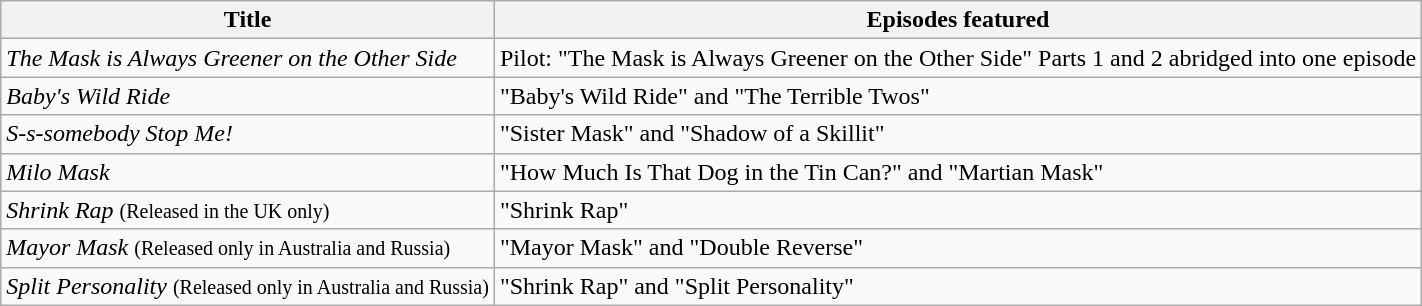<table class="wikitable">
<tr>
<th>Title</th>
<th>Episodes featured</th>
</tr>
<tr>
<td><em>The Mask is Always Greener on the Other Side</em></td>
<td>Pilot: "The Mask is Always Greener on the Other Side" Parts 1 and 2 abridged into one episode</td>
</tr>
<tr>
<td><em>Baby's Wild Ride</em></td>
<td>"Baby's Wild Ride" and "The Terrible Twos"</td>
</tr>
<tr>
<td><em>S-s-somebody Stop Me!</em></td>
<td>"Sister Mask" and "Shadow of a Skillit"</td>
</tr>
<tr>
<td><em>Milo Mask</em></td>
<td>"How Much Is That Dog in the Tin Can?" and "Martian Mask"</td>
</tr>
<tr>
<td><em>Shrink Rap</em> <small>(Released in the UK only)</small></td>
<td>"Shrink Rap"</td>
</tr>
<tr>
<td><em>Mayor Mask</em> <small>(Released only in Australia and Russia)</small></td>
<td>"Mayor Mask" and "Double Reverse"</td>
</tr>
<tr>
<td><em>Split Personality</em> <small>(Released only in Australia and Russia)</small></td>
<td>"Shrink Rap" and "Split Personality"</td>
</tr>
</table>
